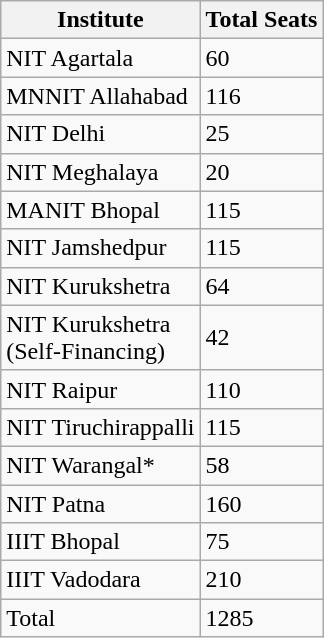<table class="wikitable">
<tr>
<th>Institute</th>
<th>Total Seats</th>
</tr>
<tr>
<td>NIT Agartala</td>
<td>60</td>
</tr>
<tr>
<td>MNNIT Allahabad</td>
<td>116</td>
</tr>
<tr>
<td>NIT Delhi</td>
<td>25</td>
</tr>
<tr>
<td>NIT Meghalaya</td>
<td>20</td>
</tr>
<tr>
<td>MANIT Bhopal</td>
<td>115</td>
</tr>
<tr>
<td>NIT Jamshedpur</td>
<td>115</td>
</tr>
<tr>
<td>NIT Kurukshetra</td>
<td>64</td>
</tr>
<tr>
<td>NIT Kurukshetra<br>(Self-Financing)</td>
<td>42</td>
</tr>
<tr>
<td>NIT Raipur</td>
<td>110</td>
</tr>
<tr>
<td>NIT Tiruchirappalli</td>
<td>115</td>
</tr>
<tr>
<td>NIT Warangal*</td>
<td>58</td>
</tr>
<tr>
<td>NIT Patna</td>
<td>160</td>
</tr>
<tr>
<td>IIIT Bhopal</td>
<td>75</td>
</tr>
<tr>
<td>IIIT Vadodara</td>
<td>210</td>
</tr>
<tr>
<td>Total</td>
<td>1285</td>
</tr>
</table>
